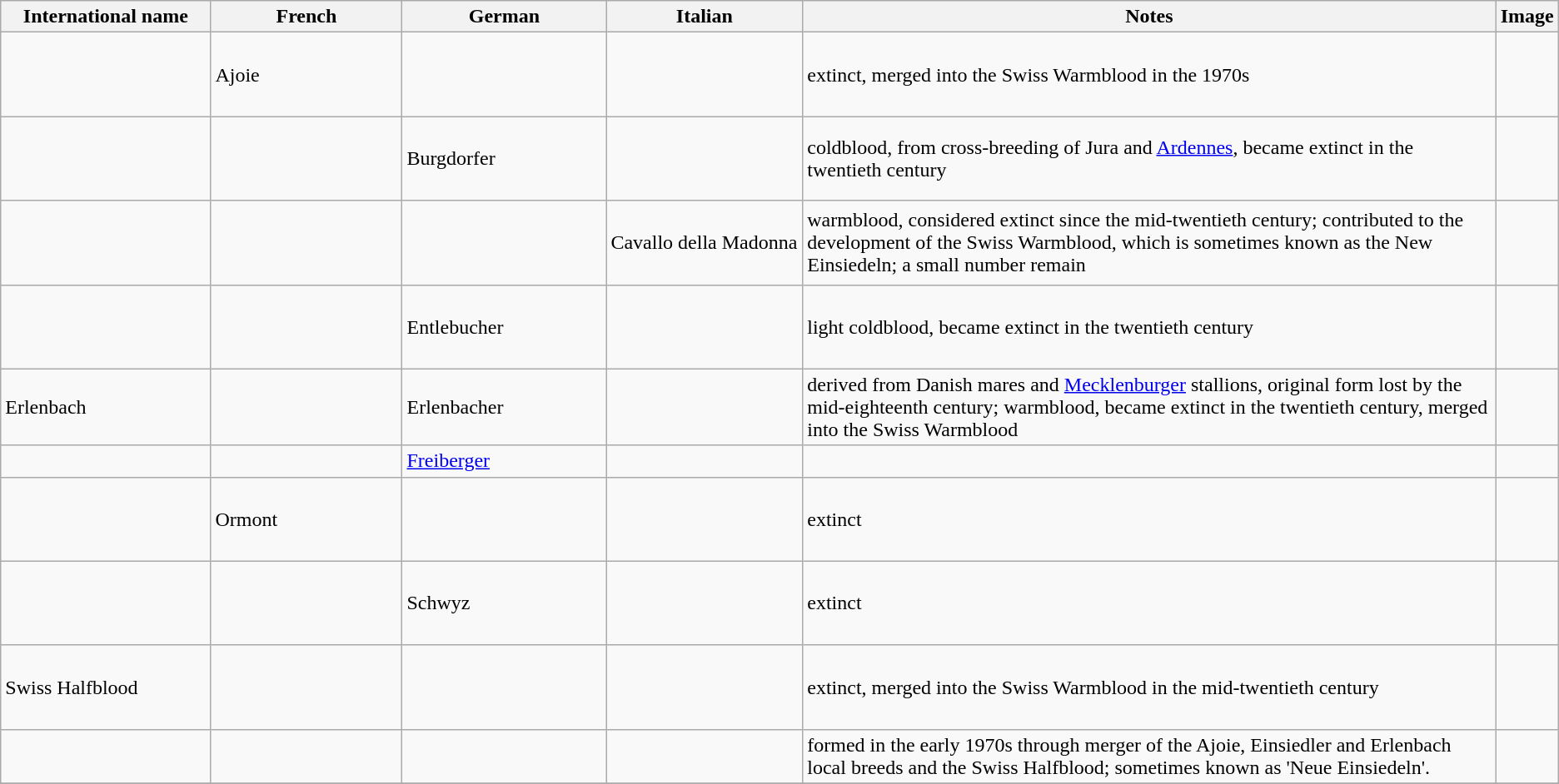<table class="wikitable">
<tr>
<th style="width: 150pt;">International name</th>
<th style="width: 150pt;">French</th>
<th style="width: 150pt;">German</th>
<th style="width: 150pt;">Italian</th>
<th style="width: 600pt;">Notes</th>
<th>Image</th>
</tr>
<tr>
<td></td>
<td>Ajoie</td>
<td></td>
<td></td>
<td>extinct, merged into the Swiss Warmblood in the 1970s</td>
<td style="height: 60px;"></td>
</tr>
<tr>
<td></td>
<td></td>
<td>Burgdorfer</td>
<td></td>
<td>coldblood, from cross-breeding of Jura and <a href='#'>Ardennes</a>, became extinct in the twentieth century</td>
<td style="height: 60px;"></td>
</tr>
<tr>
<td></td>
<td></td>
<td></td>
<td>Cavallo della Madonna</td>
<td>warmblood, considered extinct since the mid-twentieth century; contributed to the development of the Swiss Warmblood, which is sometimes known as the New Einsiedeln; a small number remain</td>
<td style="height: 60px;"></td>
</tr>
<tr>
<td></td>
<td></td>
<td>Entlebucher</td>
<td></td>
<td>light coldblood, became extinct in the twentieth century</td>
<td style="height: 60px;"></td>
</tr>
<tr>
<td>Erlenbach</td>
<td></td>
<td>Erlenbacher</td>
<td></td>
<td>derived from Danish mares and <a href='#'>Mecklenburger</a> stallions, original form lost by the mid-eighteenth century; warmblood, became extinct in the twentieth century, merged into the Swiss Warmblood</td>
<td></td>
</tr>
<tr>
<td></td>
<td></td>
<td><a href='#'>Freiberger</a></td>
<td></td>
<td></td>
<td></td>
</tr>
<tr>
<td></td>
<td>Ormont</td>
<td></td>
<td></td>
<td>extinct</td>
<td style="height: 60px;"></td>
</tr>
<tr>
<td></td>
<td></td>
<td>Schwyz</td>
<td></td>
<td>extinct</td>
<td style="height: 60px;"></td>
</tr>
<tr>
<td>Swiss Halfblood</td>
<td></td>
<td></td>
<td></td>
<td>extinct, merged into the Swiss Warmblood in the mid-twentieth century</td>
<td style="height: 60px;"></td>
</tr>
<tr>
<td></td>
<td></td>
<td></td>
<td></td>
<td>formed in the early 1970s through merger of the Ajoie, Einsiedler and Erlenbach local breeds and the Swiss Halfblood; sometimes known as 'Neue Einsiedeln'.</td>
<td></td>
</tr>
<tr>
</tr>
</table>
